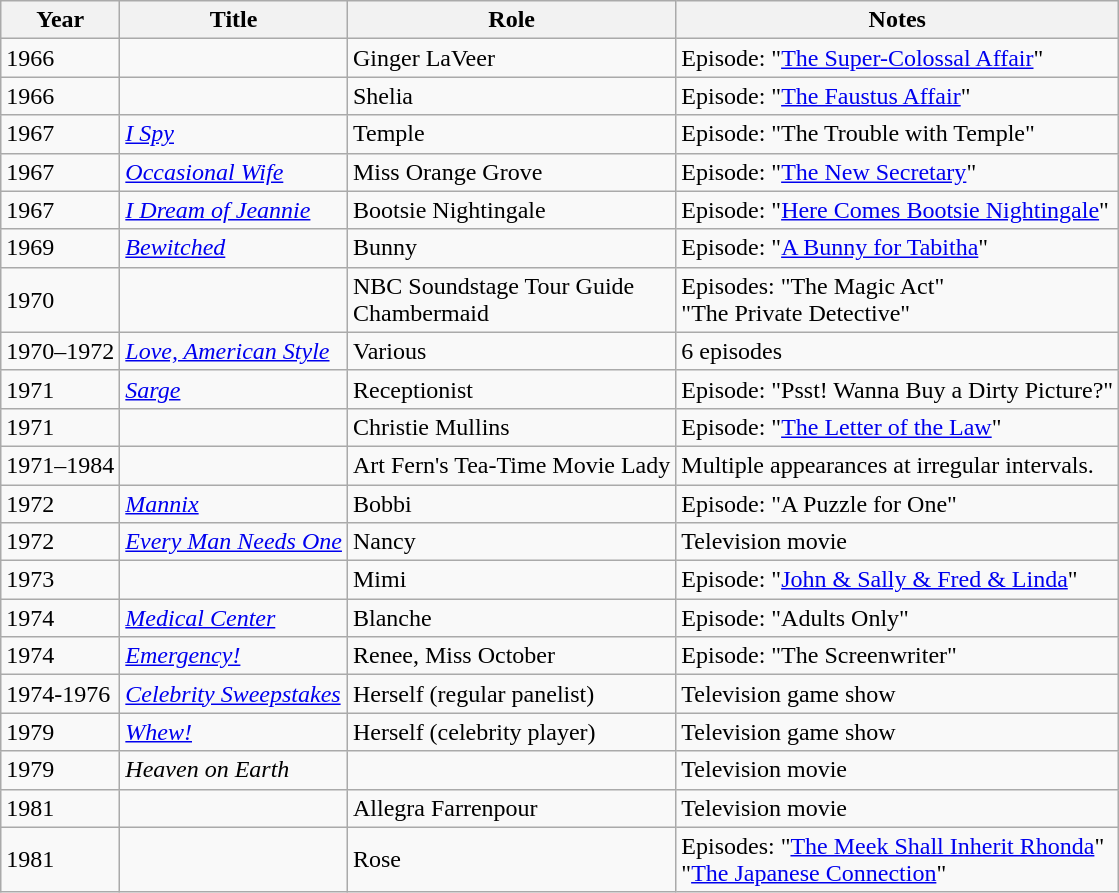<table class="wikitable sortable">
<tr>
<th>Year</th>
<th>Title</th>
<th>Role</th>
<th class="unsortable">Notes</th>
</tr>
<tr>
<td>1966</td>
<td><em></em></td>
<td>Ginger LaVeer</td>
<td>Episode: "<a href='#'>The Super-Colossal Affair</a>"</td>
</tr>
<tr>
<td>1966</td>
<td><em></em></td>
<td>Shelia</td>
<td>Episode: "<a href='#'>The Faustus Affair</a>"</td>
</tr>
<tr>
<td>1967</td>
<td><em><a href='#'>I Spy</a></em></td>
<td>Temple</td>
<td>Episode: "The Trouble with Temple"</td>
</tr>
<tr>
<td>1967</td>
<td><em><a href='#'>Occasional Wife</a></em></td>
<td>Miss Orange Grove</td>
<td>Episode: "<a href='#'>The New Secretary</a>"</td>
</tr>
<tr>
<td>1967</td>
<td><em><a href='#'>I Dream of Jeannie</a></em></td>
<td>Bootsie Nightingale</td>
<td>Episode: "<a href='#'>Here Comes Bootsie Nightingale</a>"</td>
</tr>
<tr>
<td>1969</td>
<td><em><a href='#'>Bewitched</a></em></td>
<td>Bunny</td>
<td>Episode: "<a href='#'>A Bunny for Tabitha</a>"</td>
</tr>
<tr>
<td>1970</td>
<td><em></em></td>
<td>NBC Soundstage Tour Guide<br>Chambermaid</td>
<td>Episodes: "The Magic Act"<br>"The Private Detective"</td>
</tr>
<tr>
<td>1970–1972</td>
<td><em><a href='#'>Love, American Style</a></em></td>
<td>Various</td>
<td>6 episodes</td>
</tr>
<tr>
<td>1971</td>
<td><em><a href='#'>Sarge</a></em></td>
<td>Receptionist</td>
<td>Episode: "Psst! Wanna Buy a Dirty Picture?"</td>
</tr>
<tr>
<td>1971</td>
<td><em></em></td>
<td>Christie Mullins</td>
<td>Episode: "<a href='#'>The Letter of the Law</a>"</td>
</tr>
<tr>
<td>1971–1984</td>
<td><em></em></td>
<td>Art Fern's Tea-Time Movie Lady</td>
<td>Multiple appearances at irregular intervals.</td>
</tr>
<tr>
<td>1972</td>
<td><em><a href='#'>Mannix</a></em></td>
<td>Bobbi</td>
<td>Episode: "A Puzzle for One"</td>
</tr>
<tr>
<td>1972</td>
<td><em><a href='#'>Every Man Needs One</a></em></td>
<td>Nancy</td>
<td>Television movie</td>
</tr>
<tr>
<td>1973</td>
<td><em></em></td>
<td>Mimi</td>
<td>Episode: "<a href='#'>John & Sally & Fred & Linda</a>"</td>
</tr>
<tr>
<td>1974</td>
<td><em><a href='#'>Medical Center</a></em></td>
<td>Blanche</td>
<td>Episode: "Adults Only"</td>
</tr>
<tr>
<td>1974</td>
<td><em><a href='#'>Emergency!</a></em></td>
<td>Renee, Miss October</td>
<td>Episode: "The Screenwriter"</td>
</tr>
<tr>
<td>1974-1976</td>
<td><em><a href='#'>Celebrity Sweepstakes</a></em></td>
<td>Herself (regular panelist)</td>
<td>Television game show</td>
</tr>
<tr>
<td>1979</td>
<td><em><a href='#'>Whew!</a></em></td>
<td>Herself (celebrity player)</td>
<td>Television game show</td>
</tr>
<tr>
<td>1979</td>
<td><em>Heaven on Earth</em></td>
<td></td>
<td>Television movie</td>
</tr>
<tr>
<td>1981</td>
<td><em></em></td>
<td>Allegra Farrenpour</td>
<td>Television movie</td>
</tr>
<tr>
<td>1981</td>
<td><em></em></td>
<td>Rose</td>
<td>Episodes: "<a href='#'>The Meek Shall Inherit Rhonda</a>"<br>"<a href='#'>The Japanese Connection</a>"</td>
</tr>
</table>
